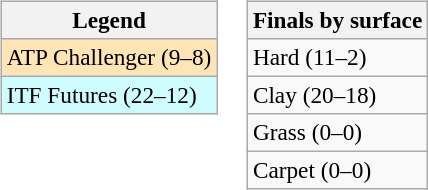<table>
<tr valign=top>
<td><br><table class=wikitable style=font-size:97%>
<tr>
<th>Legend</th>
</tr>
<tr bgcolor=moccasin>
<td>ATP Challenger (9–8)</td>
</tr>
<tr bgcolor=cffcff>
<td>ITF Futures (22–12)</td>
</tr>
</table>
</td>
<td><br><table class=wikitable style=font-size:97%>
<tr>
<th>Finals by surface</th>
</tr>
<tr>
<td>Hard (11–2)</td>
</tr>
<tr>
<td>Clay (20–18)</td>
</tr>
<tr>
<td>Grass (0–0)</td>
</tr>
<tr>
<td>Carpet (0–0)</td>
</tr>
</table>
</td>
</tr>
</table>
